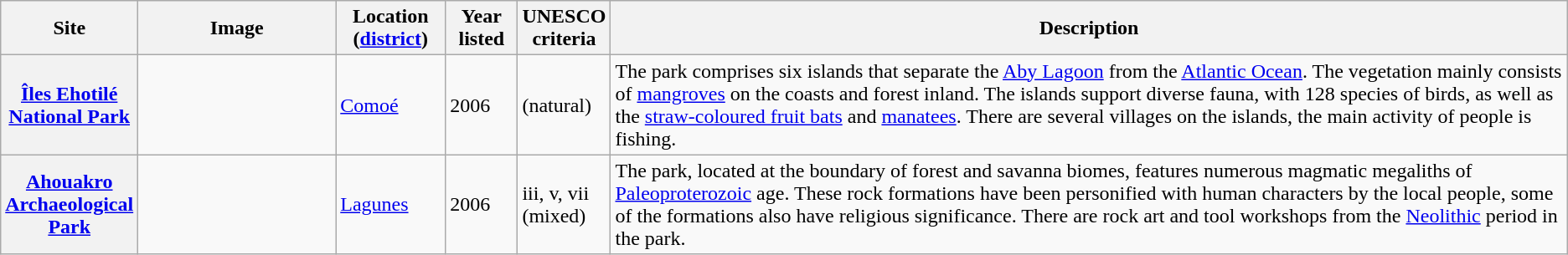<table class="wikitable sortable plainrowheaders">
<tr>
<th style="width:100px;" scope="col">Site</th>
<th class="unsortable" style="width:150px;" scope="col">Image</th>
<th style="width:80px;" scope="col">Location (<a href='#'>district</a>)</th>
<th style="width:50px;" scope="col">Year listed</th>
<th style="width:60px;" scope="col">UNESCO criteria</th>
<th scope="col" class="unsortable">Description</th>
</tr>
<tr>
<th scope="row"><a href='#'>Îles Ehotilé National Park</a></th>
<td></td>
<td><a href='#'>Comoé</a></td>
<td>2006</td>
<td>(natural)</td>
<td>The park comprises six islands that separate the <a href='#'>Aby Lagoon</a> from the <a href='#'>Atlantic Ocean</a>. The vegetation mainly consists of <a href='#'>mangroves</a> on the coasts and forest inland. The islands support diverse fauna, with 128 species of birds, as well as the <a href='#'>straw-coloured fruit bats</a> and <a href='#'>manatees</a>. There are several villages on the islands, the main activity of people is fishing.</td>
</tr>
<tr>
<th scope="row"><a href='#'>Ahouakro Archaeological Park</a></th>
<td></td>
<td><a href='#'>Lagunes</a></td>
<td>2006</td>
<td>iii, v, vii (mixed)</td>
<td>The park, located at the boundary of forest and savanna biomes, features numerous magmatic megaliths of <a href='#'>Paleoproterozoic</a> age. These rock formations have been personified with human characters by the local people, some of the formations also have religious significance. There are rock art and tool workshops from the <a href='#'>Neolithic</a> period in the park.</td>
</tr>
</table>
